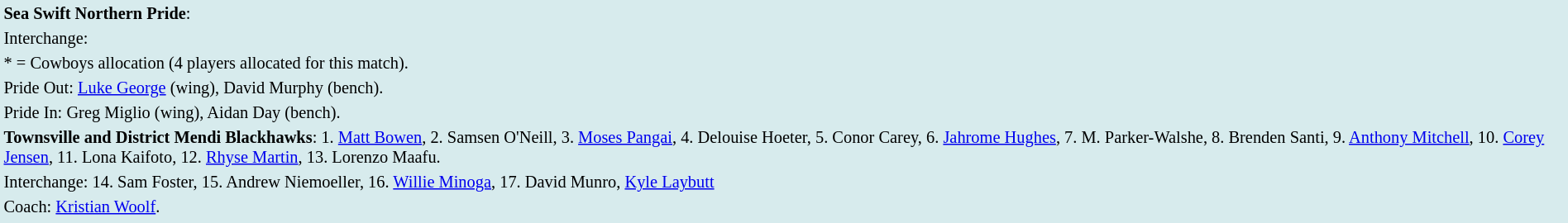<table style="background:#d7ebed; font-size:85%; width:100%;">
<tr>
<td><strong>Sea Swift Northern Pride</strong>:             </td>
</tr>
<tr>
<td>Interchange:    </td>
</tr>
<tr>
<td>* = Cowboys allocation (4 players allocated for this match).</td>
</tr>
<tr>
<td>Pride Out: <a href='#'>Luke George</a> (wing), David Murphy (bench).</td>
</tr>
<tr>
<td>Pride In: Greg Miglio (wing), Aidan Day (bench).</td>
</tr>
<tr>
<td><strong>Townsville and District Mendi Blackhawks</strong>: 1. <a href='#'>Matt Bowen</a>, 2. Samsen O'Neill, 3. <a href='#'>Moses Pangai</a>, 4. Delouise Hoeter, 5. Conor Carey, 6. <a href='#'>Jahrome Hughes</a>, 7. M. Parker-Walshe, 8. Brenden Santi, 9. <a href='#'>Anthony Mitchell</a>, 10. <a href='#'>Corey Jensen</a>, 11. Lona Kaifoto, 12. <a href='#'>Rhyse Martin</a>, 13. Lorenzo Maafu.</td>
</tr>
<tr>
<td>Interchange: 14. Sam Foster, 15. Andrew Niemoeller, 16. <a href='#'>Willie Minoga</a>, 17. David Munro, <a href='#'>Kyle Laybutt</a></td>
</tr>
<tr>
<td>Coach: <a href='#'>Kristian Woolf</a>.</td>
</tr>
<tr>
</tr>
</table>
